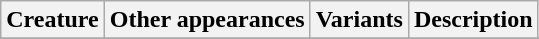<table class="wikitable">
<tr ">
<th>Creature</th>
<th>Other appearances</th>
<th>Variants</th>
<th>Description</th>
</tr>
<tr>
</tr>
</table>
